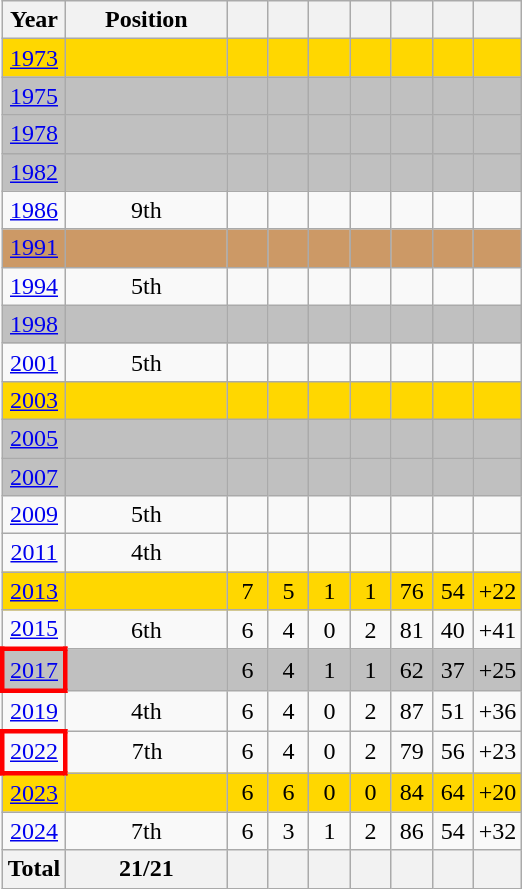<table class="wikitable" style="text-align: center;">
<tr>
<th>Year</th>
<th width="100">Position</th>
<th width="20"></th>
<th width="20"></th>
<th width="20"></th>
<th width="20"></th>
<th width="20"></th>
<th width="20"></th>
<th width="20"></th>
</tr>
<tr bgcolor=gold>
<td> <a href='#'>1973</a></td>
<td></td>
<td></td>
<td></td>
<td></td>
<td></td>
<td></td>
<td></td>
<td></td>
</tr>
<tr bgcolor=silver>
<td> <a href='#'>1975</a></td>
<td></td>
<td></td>
<td></td>
<td></td>
<td></td>
<td></td>
<td></td>
<td></td>
</tr>
<tr bgcolor=silver>
<td> <a href='#'>1978</a></td>
<td></td>
<td></td>
<td></td>
<td></td>
<td></td>
<td></td>
<td></td>
<td></td>
</tr>
<tr bgcolor=silver>
<td> <a href='#'>1982</a></td>
<td></td>
<td></td>
<td></td>
<td></td>
<td></td>
<td></td>
<td></td>
<td></td>
</tr>
<tr>
<td> <a href='#'>1986</a></td>
<td>9th</td>
<td></td>
<td></td>
<td></td>
<td></td>
<td></td>
<td></td>
<td></td>
</tr>
<tr bgcolor=cc9966>
<td> <a href='#'>1991</a></td>
<td></td>
<td></td>
<td></td>
<td></td>
<td></td>
<td></td>
<td></td>
<td></td>
</tr>
<tr>
<td> <a href='#'>1994</a></td>
<td>5th</td>
<td></td>
<td></td>
<td></td>
<td></td>
<td></td>
<td></td>
<td></td>
</tr>
<tr bgcolor=silver>
<td> <a href='#'>1998</a></td>
<td></td>
<td></td>
<td></td>
<td></td>
<td></td>
<td></td>
<td></td>
<td></td>
</tr>
<tr>
<td> <a href='#'>2001</a></td>
<td>5th</td>
<td></td>
<td></td>
<td></td>
<td></td>
<td></td>
<td></td>
<td></td>
</tr>
<tr bgcolor=gold>
<td> <a href='#'>2003</a></td>
<td></td>
<td></td>
<td></td>
<td></td>
<td></td>
<td></td>
<td></td>
<td></td>
</tr>
<tr bgcolor=silver>
<td> <a href='#'>2005</a></td>
<td></td>
<td></td>
<td></td>
<td></td>
<td></td>
<td></td>
<td></td>
<td></td>
</tr>
<tr bgcolor=silver>
<td> <a href='#'>2007</a></td>
<td></td>
<td></td>
<td></td>
<td></td>
<td></td>
<td></td>
<td></td>
<td></td>
</tr>
<tr>
<td> <a href='#'>2009</a></td>
<td>5th</td>
<td></td>
<td></td>
<td></td>
<td></td>
<td></td>
<td></td>
<td></td>
</tr>
<tr>
<td> <a href='#'>2011</a></td>
<td>4th</td>
<td></td>
<td></td>
<td></td>
<td></td>
<td></td>
<td></td>
<td></td>
</tr>
<tr bgcolor=gold>
<td> <a href='#'>2013</a></td>
<td></td>
<td>7</td>
<td>5</td>
<td>1</td>
<td>1</td>
<td>76</td>
<td>54</td>
<td>+22</td>
</tr>
<tr>
<td> <a href='#'>2015</a></td>
<td>6th</td>
<td>6</td>
<td>4</td>
<td>0</td>
<td>2</td>
<td>81</td>
<td>40</td>
<td>+41</td>
</tr>
<tr bgcolor=silver>
<td style="border: 3px solid red"> <a href='#'>2017</a></td>
<td></td>
<td>6</td>
<td>4</td>
<td>1</td>
<td>1</td>
<td>62</td>
<td>37</td>
<td>+25</td>
</tr>
<tr>
<td> <a href='#'>2019</a></td>
<td>4th</td>
<td>6</td>
<td>4</td>
<td>0</td>
<td>2</td>
<td>87</td>
<td>51</td>
<td>+36</td>
</tr>
<tr>
<td style="border: 3px solid red"> <a href='#'>2022</a></td>
<td>7th</td>
<td>6</td>
<td>4</td>
<td>0</td>
<td>2</td>
<td>79</td>
<td>56</td>
<td>+23</td>
</tr>
<tr bgcolor=gold>
<td> <a href='#'>2023</a></td>
<td></td>
<td>6</td>
<td>6</td>
<td>0</td>
<td>0</td>
<td>84</td>
<td>64</td>
<td>+20</td>
</tr>
<tr>
<td> <a href='#'>2024</a></td>
<td>7th</td>
<td>6</td>
<td>3</td>
<td>1</td>
<td>2</td>
<td>86</td>
<td>54</td>
<td>+32</td>
</tr>
<tr>
<th>Total</th>
<th>21/21</th>
<th></th>
<th></th>
<th></th>
<th></th>
<th></th>
<th></th>
<th></th>
</tr>
</table>
